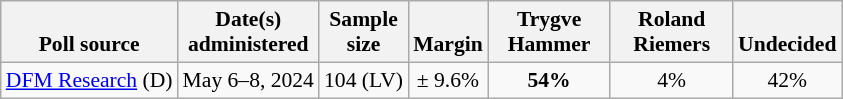<table class="wikitable" style="font-size:90%;text-align:center;">
<tr valign=bottom>
<th>Poll source</th>
<th>Date(s)<br>administered</th>
<th>Sample<br>size</th>
<th>Margin<br></th>
<th style="width:75px;">Trygve<br>Hammer</th>
<th style="width:75px;">Roland<br>Riemers</th>
<th style="width:50px;">Undecided</th>
</tr>
<tr>
<td style="text-align:left;"><a href='#'>DFM Research</a> (D)</td>
<td>May 6–8, 2024</td>
<td>104 (LV)</td>
<td>± 9.6%</td>
<td><strong>54%</strong></td>
<td>4%</td>
<td>42%</td>
</tr>
</table>
